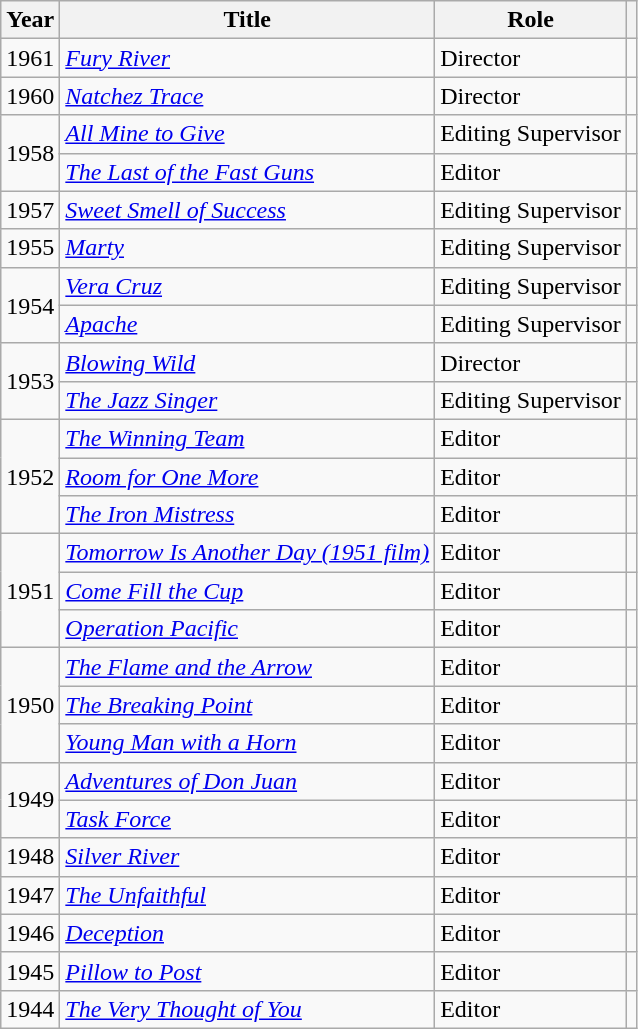<table class="wikitable sortable">
<tr>
<th>Year</th>
<th>Title</th>
<th>Role</th>
<th class="unsortable"></th>
</tr>
<tr>
<td>1961</td>
<td><em><a href='#'>Fury River</a></em></td>
<td>Director</td>
<td></td>
</tr>
<tr>
<td>1960</td>
<td><em><a href='#'>Natchez Trace</a></em></td>
<td>Director</td>
<td></td>
</tr>
<tr>
<td rowspan="2">1958</td>
<td><em><a href='#'>All Mine to Give</a></em></td>
<td>Editing Supervisor</td>
<td></td>
</tr>
<tr>
<td><em><a href='#'>The Last of the Fast Guns</a></em></td>
<td>Editor</td>
<td></td>
</tr>
<tr>
<td>1957</td>
<td><em><a href='#'>Sweet Smell of Success</a></em></td>
<td>Editing Supervisor</td>
<td></td>
</tr>
<tr>
<td>1955</td>
<td><em><a href='#'>Marty</a></em></td>
<td>Editing Supervisor</td>
<td></td>
</tr>
<tr>
<td rowspan="2">1954</td>
<td><em><a href='#'>Vera Cruz</a></em></td>
<td>Editing Supervisor</td>
<td></td>
</tr>
<tr>
<td><em><a href='#'>Apache</a></em></td>
<td>Editing Supervisor</td>
<td></td>
</tr>
<tr>
<td rowspan="2">1953</td>
<td><em><a href='#'>Blowing Wild</a></em></td>
<td>Director</td>
<td></td>
</tr>
<tr>
<td><em><a href='#'>The Jazz Singer</a></em></td>
<td>Editing Supervisor</td>
<td></td>
</tr>
<tr>
<td rowspan="3">1952</td>
<td><em><a href='#'>The Winning Team</a></em></td>
<td>Editor</td>
<td></td>
</tr>
<tr>
<td><em><a href='#'>Room for One More</a></em></td>
<td>Editor</td>
<td></td>
</tr>
<tr>
<td><em><a href='#'>The Iron Mistress</a></em></td>
<td>Editor</td>
<td></td>
</tr>
<tr>
<td rowspan="3">1951</td>
<td><em><a href='#'>Tomorrow Is Another Day (1951 film)</a></em></td>
<td>Editor</td>
<td></td>
</tr>
<tr>
<td><em><a href='#'>Come Fill the Cup</a></em></td>
<td>Editor</td>
<td></td>
</tr>
<tr>
<td><em><a href='#'>Operation Pacific</a></em></td>
<td>Editor</td>
<td></td>
</tr>
<tr>
<td rowspan="3">1950</td>
<td><em><a href='#'>The Flame and the Arrow</a></em></td>
<td>Editor</td>
<td></td>
</tr>
<tr>
<td><em><a href='#'>The Breaking Point</a></em></td>
<td>Editor</td>
<td></td>
</tr>
<tr>
<td><em><a href='#'>Young Man with a Horn</a></em></td>
<td>Editor</td>
<td></td>
</tr>
<tr>
<td rowspan="2">1949</td>
<td><em><a href='#'>Adventures of Don Juan</a></em></td>
<td>Editor</td>
<td></td>
</tr>
<tr>
<td><em><a href='#'>Task Force</a></em></td>
<td>Editor</td>
<td></td>
</tr>
<tr>
<td>1948</td>
<td><em><a href='#'>Silver River</a></em></td>
<td>Editor</td>
<td></td>
</tr>
<tr>
<td>1947</td>
<td><em><a href='#'>The Unfaithful</a></em></td>
<td>Editor</td>
<td></td>
</tr>
<tr>
<td>1946</td>
<td><em><a href='#'>Deception</a></em></td>
<td>Editor</td>
<td></td>
</tr>
<tr>
<td>1945</td>
<td><em><a href='#'>Pillow to Post</a></em></td>
<td>Editor</td>
<td></td>
</tr>
<tr>
<td>1944</td>
<td><em><a href='#'>The Very Thought of You</a></em></td>
<td>Editor</td>
<td></td>
</tr>
</table>
